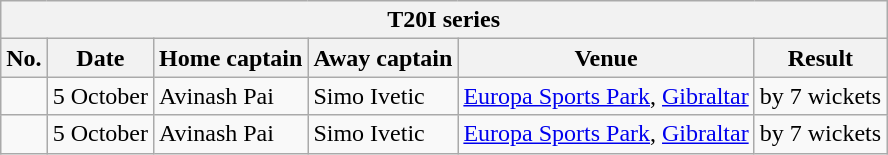<table class="wikitable">
<tr>
<th colspan="6">T20I series</th>
</tr>
<tr>
<th>No.</th>
<th>Date</th>
<th>Home captain</th>
<th>Away captain</th>
<th>Venue</th>
<th>Result</th>
</tr>
<tr>
<td></td>
<td>5 October</td>
<td>Avinash Pai</td>
<td>Simo Ivetic</td>
<td><a href='#'>Europa Sports Park</a>, <a href='#'>Gibraltar</a></td>
<td> by 7 wickets</td>
</tr>
<tr>
<td></td>
<td>5 October</td>
<td>Avinash Pai</td>
<td>Simo Ivetic</td>
<td><a href='#'>Europa Sports Park</a>, <a href='#'>Gibraltar</a></td>
<td> by 7 wickets</td>
</tr>
</table>
